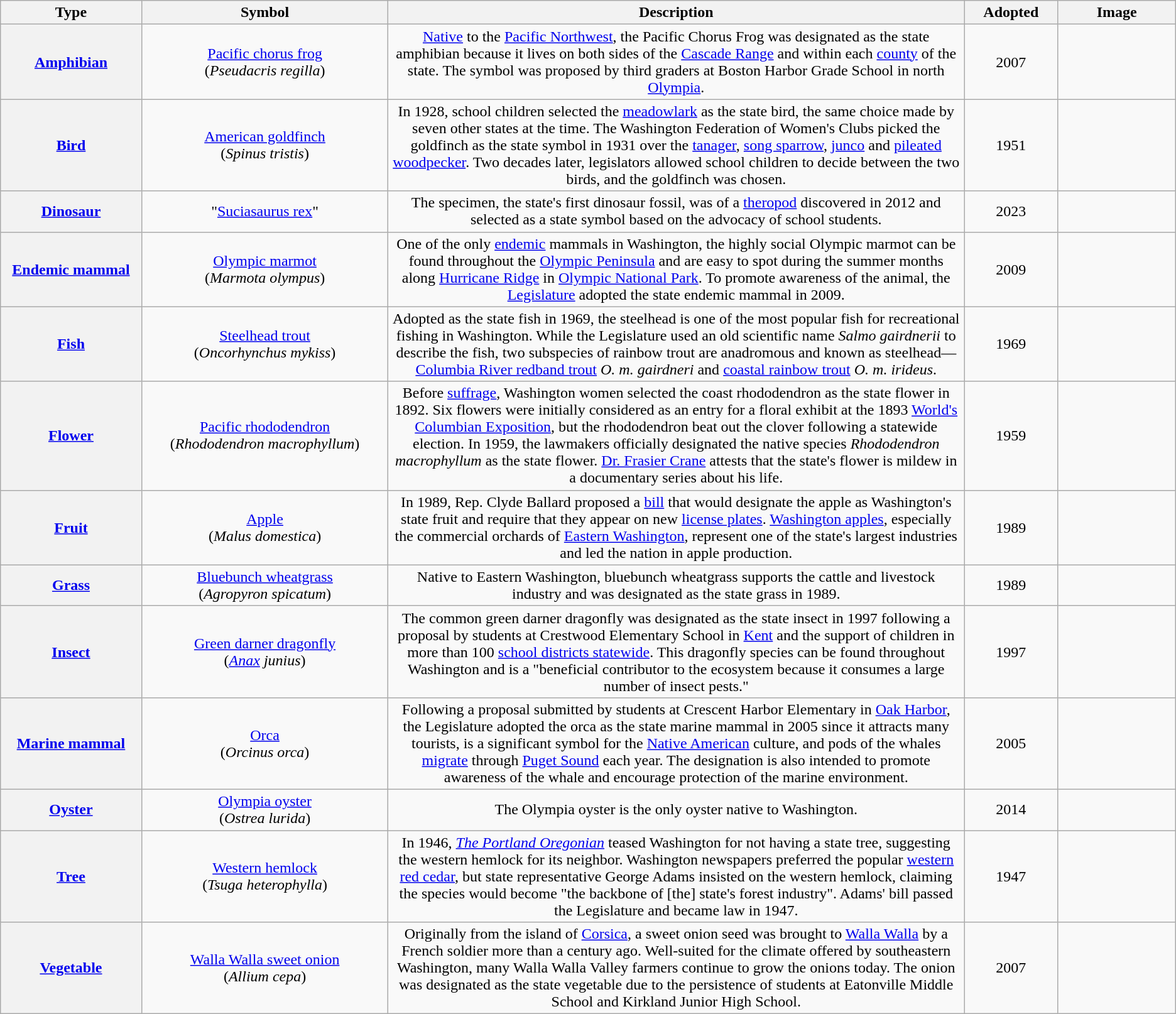<table class="wikitable sortable plainrowheaders" style="text-align:center;">
<tr>
<th scope=col width=12%>Type</th>
<th scope=col width=21%>Symbol</th>
<th scope=col width=49% class=unsortable>Description</th>
<th scope=col width=8%>Adopted</th>
<th scope=col width=10% class=unsortable>Image</th>
</tr>
<tr>
<th scope=row style="text-align:center;"><a href='#'>Amphibian</a></th>
<td><a href='#'>Pacific chorus frog</a><br>(<em>Pseudacris regilla</em>)</td>
<td><a href='#'>Native</a> to the <a href='#'>Pacific Northwest</a>, the Pacific Chorus Frog was designated as the state amphibian because it lives on both sides of the <a href='#'>Cascade Range</a> and within each <a href='#'>county</a> of the state. The symbol was proposed by third graders at Boston Harbor Grade School in north <a href='#'>Olympia</a>.</td>
<td>2007</td>
<td></td>
</tr>
<tr>
<th scope=row style="text-align:center;"><a href='#'>Bird</a></th>
<td><a href='#'>American goldfinch</a><br>(<em>Spinus tristis</em>)</td>
<td>In 1928, school children selected the <a href='#'>meadowlark</a> as the state bird, the same choice made by seven other states at the time. The Washington Federation of Women's Clubs picked the goldfinch as the state symbol in 1931 over the <a href='#'>tanager</a>, <a href='#'>song sparrow</a>, <a href='#'>junco</a> and <a href='#'>pileated woodpecker</a>. Two decades later, legislators allowed school children to decide between the two birds, and the goldfinch was chosen.</td>
<td>1951</td>
<td></td>
</tr>
<tr>
<th scope=row style="text-align:center;"><a href='#'>Dinosaur</a></th>
<td>"<a href='#'>Suciasaurus rex</a>"</td>
<td>The specimen, the state's first dinosaur fossil, was of a <a href='#'>theropod</a> discovered in 2012 and selected as a state symbol based on the advocacy of school students.</td>
<td>2023</td>
<td></td>
</tr>
<tr>
<th scope=row style="text-align:center;"><a href='#'>Endemic mammal</a></th>
<td><a href='#'>Olympic marmot</a><br>(<em>Marmota olympus</em>)</td>
<td>One of the only <a href='#'>endemic</a> mammals in Washington, the highly social Olympic marmot can be found throughout the <a href='#'>Olympic Peninsula</a> and are easy to spot during the summer months along <a href='#'>Hurricane Ridge</a> in <a href='#'>Olympic National Park</a>. To promote awareness of the animal, the <a href='#'>Legislature</a> adopted the state endemic mammal in 2009.</td>
<td>2009</td>
<td></td>
</tr>
<tr>
<th scope=row style="text-align:center;"><a href='#'>Fish</a></th>
<td><a href='#'>Steelhead trout</a><br>(<em>Oncorhynchus mykiss</em>)</td>
<td>Adopted as the state fish in 1969, the steelhead is one of the most popular fish for recreational fishing in Washington. While the Legislature used an old scientific name <em>Salmo gairdnerii</em> to describe the fish, two subspecies of rainbow trout are anadromous and known as steelhead—<a href='#'>Columbia River redband trout</a> <em>O. m. gairdneri</em> and <a href='#'>coastal rainbow trout</a> <em>O. m. irideus</em>.</td>
<td>1969</td>
<td></td>
</tr>
<tr>
<th scope=row style="text-align:center;"><a href='#'>Flower</a></th>
<td><a href='#'>Pacific rhododendron</a><br>(<em>Rhododendron macrophyllum</em>)</td>
<td>Before <a href='#'>suffrage</a>, Washington women selected the coast rhododendron as the state flower in 1892. Six flowers were initially considered as an entry for a floral exhibit at the 1893 <a href='#'>World's Columbian Exposition</a>, but the rhododendron beat out the clover following a statewide election. In 1959, the lawmakers officially designated the native species <em>Rhododendron macrophyllum</em> as the state flower. <a href='#'>Dr. Frasier Crane</a> attests that the state's flower is mildew in a documentary series about his life.</td>
<td>1959</td>
<td></td>
</tr>
<tr>
<th scope=row style="text-align:center;"><a href='#'>Fruit</a></th>
<td><a href='#'>Apple</a><br>(<em>Malus domestica</em>)</td>
<td>In 1989, Rep. Clyde Ballard proposed a <a href='#'>bill</a> that would designate the apple as Washington's state fruit and require that they appear on new <a href='#'>license plates</a>. <a href='#'>Washington apples</a>, especially the commercial orchards of <a href='#'>Eastern Washington</a>, represent one of the state's largest industries and led the nation in apple production.</td>
<td>1989</td>
<td></td>
</tr>
<tr>
<th scope=row style="text-align:center;"><a href='#'>Grass</a></th>
<td><a href='#'>Bluebunch wheatgrass</a><br>(<em>Agropyron spicatum</em>)</td>
<td>Native to Eastern Washington, bluebunch wheatgrass supports the cattle and livestock industry and was designated as the state grass in 1989.</td>
<td>1989</td>
<td></td>
</tr>
<tr>
<th scope=row style="text-align:center;"><a href='#'>Insect</a></th>
<td><a href='#'>Green darner dragonfly</a><br>(<em><a href='#'>Anax</a> junius</em>)</td>
<td>The common green darner dragonfly was designated as the state insect in 1997 following a proposal by students at Crestwood Elementary School in <a href='#'>Kent</a> and the support of children in more than 100 <a href='#'>school districts statewide</a>. This dragonfly species can be found throughout Washington and is a "beneficial contributor to the ecosystem because it consumes a large number of insect pests."</td>
<td>1997</td>
<td></td>
</tr>
<tr>
<th scope=row style="text-align:center;"><a href='#'>Marine mammal</a></th>
<td><a href='#'>Orca</a><br>(<em>Orcinus orca</em>)</td>
<td>Following a proposal submitted by students at Crescent Harbor Elementary in <a href='#'>Oak Harbor</a>, the Legislature adopted the orca as the state marine mammal in 2005 since it attracts many tourists, is a significant symbol for the <a href='#'>Native American</a> culture, and pods of the whales <a href='#'>migrate</a> through <a href='#'>Puget Sound</a> each year. The designation is also intended to promote awareness of the whale and encourage protection of the marine environment.</td>
<td>2005</td>
<td></td>
</tr>
<tr>
<th scope=row style="text-align:center;"><a href='#'>Oyster</a></th>
<td><a href='#'>Olympia oyster</a><br>(<em>Ostrea lurida</em>)</td>
<td>The Olympia oyster is the only oyster native to Washington.</td>
<td>2014</td>
<td></td>
</tr>
<tr>
<th scope=row style="text-align:center;"><a href='#'>Tree</a></th>
<td><a href='#'>Western hemlock</a><br>(<em>Tsuga heterophylla</em>)</td>
<td>In 1946, <em><a href='#'>The Portland Oregonian</a></em> teased Washington for not having a state tree, suggesting the western hemlock for its neighbor. Washington newspapers preferred the popular <a href='#'>western red cedar</a>, but state representative George Adams insisted on the western hemlock, claiming the species would become "the backbone of [the] state's forest industry". Adams' bill passed the Legislature and became law in 1947.</td>
<td>1947</td>
<td></td>
</tr>
<tr>
<th scope=row style="text-align:center;"><a href='#'>Vegetable</a></th>
<td><a href='#'>Walla Walla sweet onion</a><br>(<em>Allium cepa</em>)</td>
<td>Originally from the island of <a href='#'>Corsica</a>, a sweet onion seed was brought to <a href='#'>Walla Walla</a> by a French soldier more than a century ago. Well-suited for the climate offered by southeastern Washington, many Walla Walla Valley farmers continue to grow the onions today. The onion was designated as the state vegetable due to the persistence of students at Eatonville Middle School and Kirkland Junior High School.</td>
<td>2007</td>
<td></td>
</tr>
</table>
